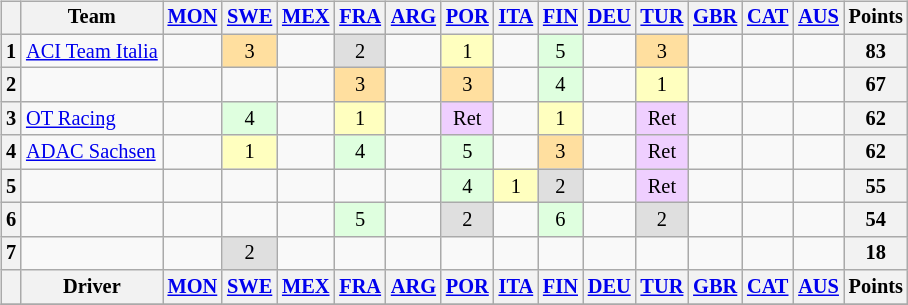<table>
<tr>
<td><br><table class="wikitable" style="font-size: 85%; text-align: center;">
<tr valign="top">
<th valign="middle"></th>
<th valign="middle">Team</th>
<th><a href='#'>MON</a><br></th>
<th><a href='#'>SWE</a><br></th>
<th><a href='#'>MEX</a><br></th>
<th><a href='#'>FRA</a><br></th>
<th><a href='#'>ARG</a><br></th>
<th><a href='#'>POR</a><br></th>
<th><a href='#'>ITA</a><br></th>
<th><a href='#'>FIN</a><br></th>
<th><a href='#'>DEU</a><br></th>
<th><a href='#'>TUR</a><br></th>
<th><a href='#'>GBR</a><br></th>
<th><a href='#'>CAT</a><br></th>
<th><a href='#'>AUS</a><br></th>
<th valign="middle">Points</th>
</tr>
<tr>
<th>1</th>
<td align="left"> <a href='#'>ACI Team Italia</a></td>
<td></td>
<td style="background:#ffdf9f;">3</td>
<td></td>
<td style="background:#dfdfdf;">2</td>
<td></td>
<td style="background:#ffffbf;">1</td>
<td></td>
<td style="background:#dfffdf;">5</td>
<td></td>
<td style="background:#ffdf9f;">3</td>
<td></td>
<td></td>
<td></td>
<th>83</th>
</tr>
<tr>
<th>2</th>
<td align="left"></td>
<td></td>
<td></td>
<td></td>
<td style="background:#ffdf9f;">3</td>
<td></td>
<td style="background:#ffdf9f;">3</td>
<td></td>
<td style="background:#dfffdf;">4</td>
<td></td>
<td style="background:#ffffbf;">1</td>
<td></td>
<td></td>
<td></td>
<th>67</th>
</tr>
<tr>
<th>3</th>
<td align="left"> <a href='#'>OT Racing</a></td>
<td></td>
<td style="background:#dfffdf;">4</td>
<td></td>
<td style="background:#ffffbf;">1</td>
<td></td>
<td style="background:#efcfff;">Ret</td>
<td></td>
<td style="background:#ffffbf;">1</td>
<td></td>
<td style="background:#efcfff;">Ret</td>
<td></td>
<td></td>
<td></td>
<th>62</th>
</tr>
<tr>
<th>4</th>
<td align="left"> <a href='#'>ADAC Sachsen</a></td>
<td></td>
<td style="background:#ffffbf;">1</td>
<td></td>
<td style="background:#dfffdf;">4</td>
<td></td>
<td style="background:#dfffdf;">5</td>
<td></td>
<td style="background:#ffdf9f;">3</td>
<td></td>
<td style="background:#efcfff;">Ret</td>
<td></td>
<td></td>
<td></td>
<th>62</th>
</tr>
<tr>
<th>5</th>
<td align="left"></td>
<td></td>
<td></td>
<td></td>
<td></td>
<td></td>
<td style="background:#dfffdf;">4</td>
<td style="background:#ffffbf;">1</td>
<td style="background:#dfdfdf;">2</td>
<td></td>
<td style="background:#efcfff;">Ret</td>
<td></td>
<td></td>
<td></td>
<th>55</th>
</tr>
<tr>
<th>6</th>
<td align="left"></td>
<td></td>
<td></td>
<td></td>
<td style="background:#dfffdf;">5</td>
<td></td>
<td style="background:#dfdfdf;">2</td>
<td></td>
<td style="background:#dfffdf;">6</td>
<td></td>
<td style="background:#dfdfdf;">2</td>
<td></td>
<td></td>
<td></td>
<th>54</th>
</tr>
<tr>
<th>7</th>
<td align="left"></td>
<td></td>
<td style="background:#dfdfdf;">2</td>
<td></td>
<td></td>
<td></td>
<td></td>
<td></td>
<td></td>
<td></td>
<td></td>
<td></td>
<td></td>
<td></td>
<th>18</th>
</tr>
<tr>
<th valign="middle"></th>
<th valign="middle">Driver</th>
<th><a href='#'>MON</a><br></th>
<th><a href='#'>SWE</a><br></th>
<th><a href='#'>MEX</a><br></th>
<th><a href='#'>FRA</a><br></th>
<th><a href='#'>ARG</a><br></th>
<th><a href='#'>POR</a><br></th>
<th><a href='#'>ITA</a><br></th>
<th><a href='#'>FIN</a><br></th>
<th><a href='#'>DEU</a><br></th>
<th><a href='#'>TUR</a><br></th>
<th><a href='#'>GBR</a><br></th>
<th><a href='#'>CAT</a><br></th>
<th><a href='#'>AUS</a><br></th>
<th valign="middle">Points</th>
</tr>
<tr>
</tr>
</table>
</td>
<td valign="top"><br></td>
</tr>
</table>
